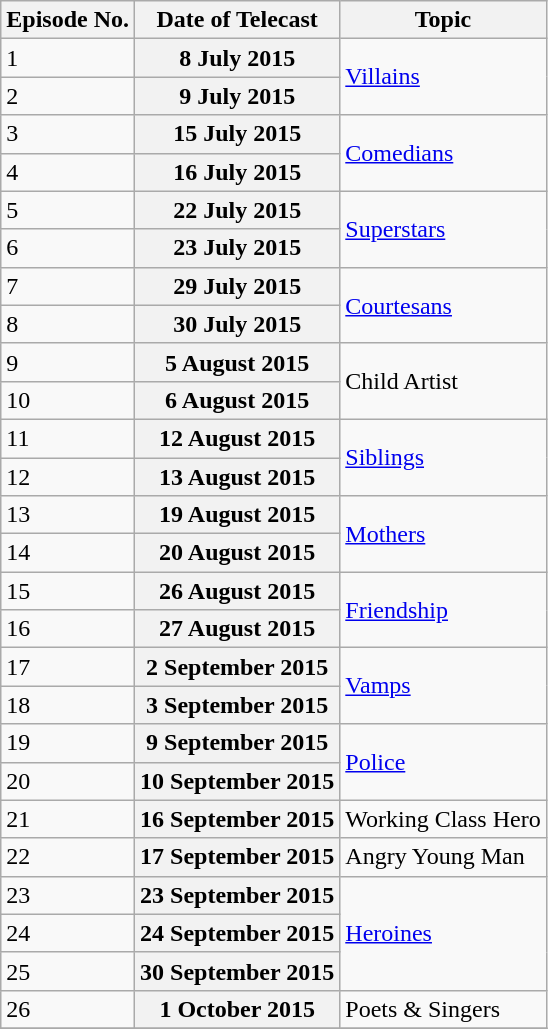<table class="wikitable sortable plainrowheaders">
<tr>
<th scope="col">Episode No.</th>
<th scope="col">Date of Telecast</th>
<th scope="col">Topic</th>
</tr>
<tr>
<td>1</td>
<th scope="row">8 July 2015</th>
<td ! rowspan="2" colspan="1"><a href='#'>Villains</a></td>
</tr>
<tr>
<td>2</td>
<th scope="row">9 July 2015</th>
</tr>
<tr>
<td>3</td>
<th scope="row">15 July 2015</th>
<td ! rowspan="2" colspan="1"><a href='#'>Comedians</a></td>
</tr>
<tr>
<td>4</td>
<th scope="row">16 July 2015</th>
</tr>
<tr>
<td>5</td>
<th scope="row">22 July 2015</th>
<td ! rowspan="2" colspan="1"><a href='#'>Superstars</a></td>
</tr>
<tr>
<td>6</td>
<th scope="row">23 July 2015</th>
</tr>
<tr>
<td>7</td>
<th scope="row">29 July 2015</th>
<td ! rowspan="2" colspan="1"><a href='#'>Courtesans</a></td>
</tr>
<tr>
<td>8</td>
<th scope="row">30 July 2015</th>
</tr>
<tr>
<td>9</td>
<th scope="row">5 August 2015</th>
<td ! rowspan="2" colspan="1">Child Artist</td>
</tr>
<tr>
<td>10</td>
<th scope="row">6 August 2015</th>
</tr>
<tr>
<td>11</td>
<th scope="row">12 August 2015</th>
<td ! rowspan="2" colspan="1"><a href='#'>Siblings</a></td>
</tr>
<tr>
<td>12</td>
<th scope="row">13 August 2015</th>
</tr>
<tr>
<td>13</td>
<th scope="row">19 August 2015</th>
<td ! rowspan="2" colspan="1"><a href='#'>Mothers</a></td>
</tr>
<tr>
<td>14</td>
<th scope="row">20 August 2015</th>
</tr>
<tr>
<td>15</td>
<th scope="row">26 August 2015</th>
<td ! rowspan="2" colspan="1"><a href='#'>Friendship</a></td>
</tr>
<tr>
<td>16</td>
<th scope="row">27 August 2015</th>
</tr>
<tr>
<td>17</td>
<th scope="row">2 September 2015</th>
<td ! rowspan="2" colspan="1"><a href='#'>Vamps</a></td>
</tr>
<tr>
<td>18</td>
<th scope="row">3 September 2015</th>
</tr>
<tr>
<td>19</td>
<th scope="row">9 September 2015</th>
<td ! rowspan="2" colspan="1"><a href='#'>Police</a></td>
</tr>
<tr>
<td>20</td>
<th scope="row">10 September 2015</th>
</tr>
<tr>
<td>21</td>
<th scope="row">16 September 2015</th>
<td>Working Class Hero</td>
</tr>
<tr>
<td>22</td>
<th scope="row">17 September 2015</th>
<td>Angry Young Man</td>
</tr>
<tr>
<td>23</td>
<th scope="row">23 September 2015</th>
<td ! rowspan="3" colspan="1"><a href='#'>Heroines</a></td>
</tr>
<tr>
<td>24</td>
<th scope="row">24 September 2015</th>
</tr>
<tr>
<td>25</td>
<th scope="row">30 September 2015</th>
</tr>
<tr>
<td>26</td>
<th scope="row">1 October 2015</th>
<td>Poets & Singers</td>
</tr>
<tr>
</tr>
</table>
